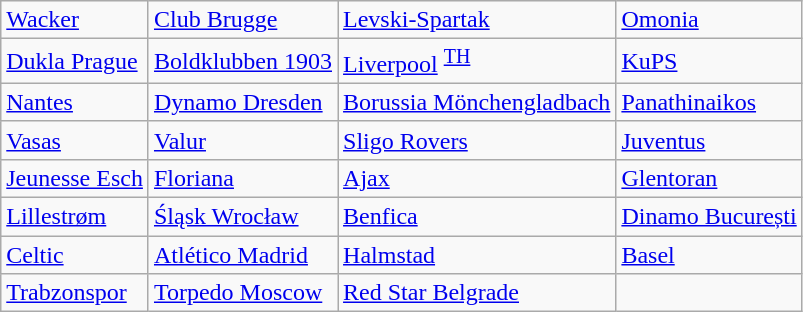<table class="wikitable">
<tr>
<td> <a href='#'>Wacker</a> </td>
<td> <a href='#'>Club Brugge</a> </td>
<td> <a href='#'>Levski-Spartak</a> </td>
<td> <a href='#'>Omonia</a> </td>
</tr>
<tr>
<td> <a href='#'>Dukla Prague</a> </td>
<td> <a href='#'>Boldklubben 1903</a> </td>
<td> <a href='#'>Liverpool</a> <sup><a href='#'>TH</a></sup></td>
<td> <a href='#'>KuPS</a> </td>
</tr>
<tr>
<td> <a href='#'>Nantes</a> </td>
<td> <a href='#'>Dynamo Dresden</a> </td>
<td> <a href='#'>Borussia Mönchengladbach</a> </td>
<td> <a href='#'>Panathinaikos</a> </td>
</tr>
<tr>
<td> <a href='#'>Vasas</a> </td>
<td> <a href='#'>Valur</a> </td>
<td> <a href='#'>Sligo Rovers</a> </td>
<td> <a href='#'>Juventus</a> </td>
</tr>
<tr>
<td> <a href='#'>Jeunesse Esch</a> </td>
<td> <a href='#'>Floriana</a> </td>
<td> <a href='#'>Ajax</a> </td>
<td> <a href='#'>Glentoran</a> </td>
</tr>
<tr>
<td> <a href='#'>Lillestrøm</a> </td>
<td> <a href='#'>Śląsk Wrocław</a> </td>
<td> <a href='#'>Benfica</a> </td>
<td> <a href='#'>Dinamo București</a> </td>
</tr>
<tr>
<td> <a href='#'>Celtic</a> </td>
<td> <a href='#'>Atlético Madrid</a> </td>
<td> <a href='#'>Halmstad</a> </td>
<td> <a href='#'>Basel</a> </td>
</tr>
<tr>
<td> <a href='#'>Trabzonspor</a> </td>
<td> <a href='#'>Torpedo Moscow</a> </td>
<td> <a href='#'>Red Star Belgrade</a> </td>
</tr>
</table>
